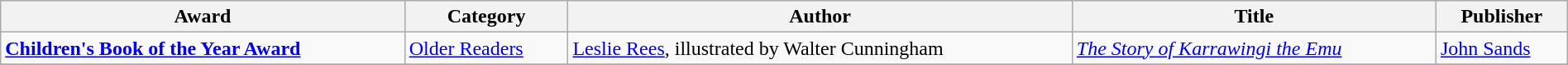<table class="wikitable" width=100%>
<tr>
<th>Award</th>
<th>Category</th>
<th>Author</th>
<th>Title</th>
<th>Publisher</th>
</tr>
<tr>
<td><strong><a href='#'>Children's Book of the Year Award</a></strong></td>
<td><a href='#'>Older Readers</a></td>
<td><a href='#'>Leslie Rees</a>, illustrated by Walter Cunningham</td>
<td><em><a href='#'>The Story of Karrawingi the Emu</a></em></td>
<td><a href='#'>John Sands</a></td>
</tr>
<tr>
</tr>
</table>
